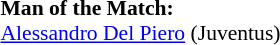<table width=100% style="font-size: 90%">
<tr>
<td><br><strong>Man of the Match:</strong>
<br> <a href='#'>Alessandro Del Piero</a> (Juventus)</td>
</tr>
</table>
